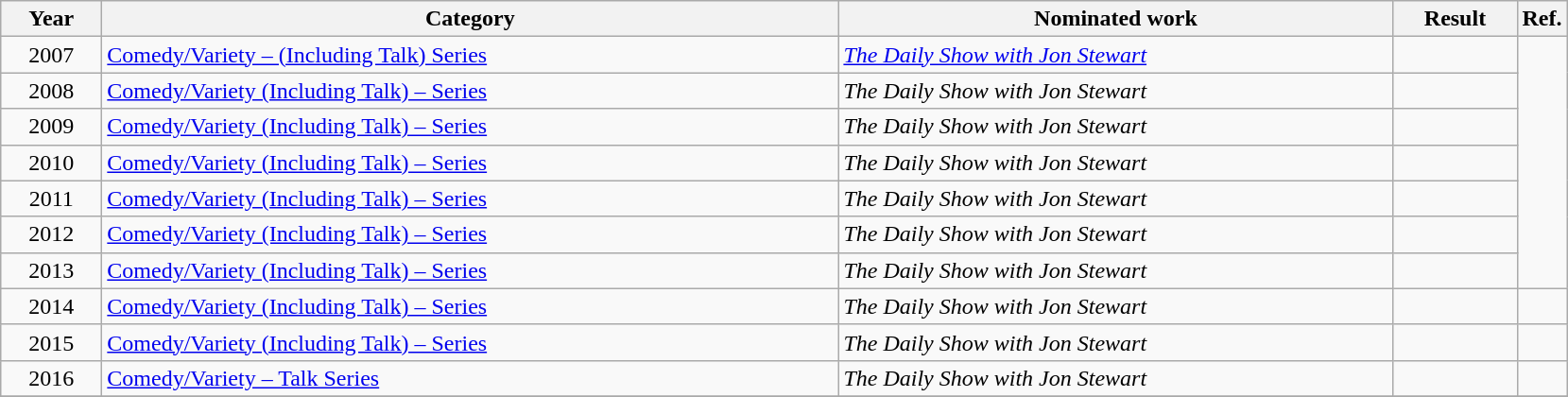<table class=wikitable>
<tr>
<th scope="col" style="width:4em;">Year</th>
<th scope="col" style="width:32em;">Category</th>
<th scope="col" style="width:24em;">Nominated work</th>
<th scope="col" style="width:5em;">Result</th>
<th>Ref.</th>
</tr>
<tr>
<td style="text-align:center;">2007</td>
<td><a href='#'>Comedy/Variety – (Including Talk) Series</a></td>
<td><em><a href='#'>The Daily Show with Jon Stewart</a></em></td>
<td></td>
</tr>
<tr>
<td style="text-align:center;">2008</td>
<td><a href='#'>Comedy/Variety (Including Talk) – Series</a></td>
<td><em>The Daily Show with Jon Stewart</em></td>
<td></td>
</tr>
<tr>
<td style="text-align:center;">2009</td>
<td><a href='#'>Comedy/Variety (Including Talk) – Series</a></td>
<td><em>The Daily Show with Jon Stewart</em></td>
<td></td>
</tr>
<tr>
<td style="text-align:center;">2010</td>
<td><a href='#'>Comedy/Variety (Including Talk) – Series</a></td>
<td><em>The Daily Show with Jon Stewart</em></td>
<td></td>
</tr>
<tr>
<td style="text-align:center;">2011</td>
<td><a href='#'>Comedy/Variety (Including Talk) – Series</a></td>
<td><em>The Daily Show with Jon Stewart</em></td>
<td></td>
</tr>
<tr>
<td style="text-align:center;">2012</td>
<td><a href='#'>Comedy/Variety (Including Talk) – Series</a></td>
<td><em>The Daily Show with Jon Stewart</em></td>
<td></td>
</tr>
<tr>
<td style="text-align:center;">2013</td>
<td><a href='#'>Comedy/Variety (Including Talk) – Series</a></td>
<td><em>The Daily Show with Jon Stewart</em></td>
<td></td>
</tr>
<tr>
<td style="text-align:center;">2014</td>
<td><a href='#'>Comedy/Variety (Including Talk) – Series</a></td>
<td><em>The Daily Show with Jon Stewart</em></td>
<td></td>
<td></td>
</tr>
<tr>
<td style="text-align:center;">2015</td>
<td><a href='#'>Comedy/Variety (Including Talk) – Series</a></td>
<td><em>The Daily Show with Jon Stewart</em></td>
<td></td>
<td></td>
</tr>
<tr>
<td style="text-align:center;">2016</td>
<td><a href='#'>Comedy/Variety – Talk Series</a></td>
<td><em>The Daily Show with Jon Stewart</em></td>
<td></td>
<td></td>
</tr>
<tr>
</tr>
</table>
